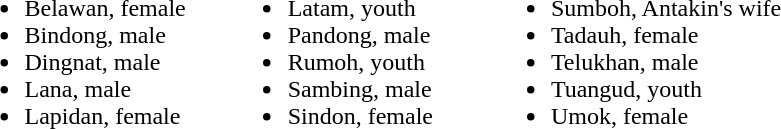<table style="background-color: transparent; width: 600px">
<tr>
<td width="175px" align="left" valign="top"><br><ul><li>Belawan, female</li><li>Bindong, male</li><li>Dingnat, male</li><li>Lana, male</li><li>Lapidan, female</li></ul></td>
<td width="175px" align="left" valign="top"><br><ul><li>Latam, youth</li><li>Pandong, male</li><li>Rumoh, youth</li><li>Sambing, male</li><li>Sindon, female</li></ul></td>
<td width="250px" align="left" valign="top"><br><ul><li>Sumboh, Antakin's wife</li><li>Tadauh, female</li><li>Telukhan, male</li><li>Tuangud, youth</li><li>Umok, female</li></ul></td>
</tr>
</table>
